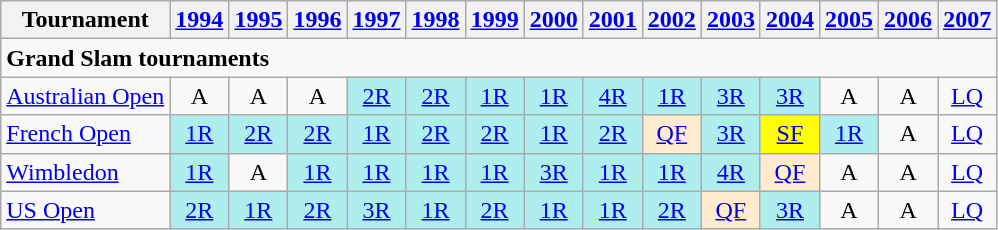<table class=wikitable style=text-align:center>
<tr>
<th>Tournament</th>
<th><a href='#'>1994</a></th>
<th><a href='#'>1995</a></th>
<th><a href='#'>1996</a></th>
<th><a href='#'>1997</a></th>
<th><a href='#'>1998</a></th>
<th><a href='#'>1999</a></th>
<th><a href='#'>2000</a></th>
<th><a href='#'>2001</a></th>
<th><a href='#'>2002</a></th>
<th><a href='#'>2003</a></th>
<th><a href='#'>2004</a></th>
<th><a href='#'>2005</a></th>
<th><a href='#'>2006</a></th>
<th><a href='#'>2007</a></th>
</tr>
<tr>
<td colspan=15 align=left><strong>Grand Slam tournaments</strong></td>
</tr>
<tr>
<td align=left><a href='#'>Australian Open</a></td>
<td>A</td>
<td>A</td>
<td>A</td>
<td bgcolor=afeeee><a href='#'>2R</a></td>
<td bgcolor=afeeee><a href='#'>2R</a></td>
<td bgcolor=afeeee><a href='#'>1R</a></td>
<td bgcolor=afeeee><a href='#'>1R</a></td>
<td bgcolor=afeeee><a href='#'>4R</a></td>
<td bgcolor=afeeee><a href='#'>1R</a></td>
<td bgcolor=afeeee><a href='#'>3R</a></td>
<td bgcolor=afeeee><a href='#'>3R</a></td>
<td>A</td>
<td>A</td>
<td><a href='#'>LQ</a></td>
</tr>
<tr>
<td align=left><a href='#'>French Open</a></td>
<td bgcolor=afeeee><a href='#'>1R</a></td>
<td bgcolor=afeeee><a href='#'>2R</a></td>
<td bgcolor=afeeee><a href='#'>2R</a></td>
<td bgcolor=afeeee><a href='#'>1R</a></td>
<td bgcolor=afeeee><a href='#'>2R</a></td>
<td bgcolor=afeeee><a href='#'>2R</a></td>
<td bgcolor=afeeee><a href='#'>1R</a></td>
<td bgcolor=afeeee><a href='#'>2R</a></td>
<td bgcolor=ffebcd><a href='#'>QF</a></td>
<td bgcolor=afeeee><a href='#'>3R</a></td>
<td bgcolor=yellow><a href='#'>SF</a></td>
<td bgcolor=afeeee><a href='#'>1R</a></td>
<td>A</td>
<td><a href='#'>LQ</a></td>
</tr>
<tr>
<td align=left><a href='#'>Wimbledon</a></td>
<td bgcolor=afeeee><a href='#'>1R</a></td>
<td>A</td>
<td bgcolor=afeeee><a href='#'>1R</a></td>
<td bgcolor=afeeee><a href='#'>1R</a></td>
<td bgcolor=afeeee><a href='#'>1R</a></td>
<td bgcolor=afeeee><a href='#'>1R</a></td>
<td bgcolor=afeeee><a href='#'>3R</a></td>
<td bgcolor=afeeee><a href='#'>1R</a></td>
<td bgcolor=afeeee><a href='#'>1R</a></td>
<td bgcolor=afeeee><a href='#'>4R</a></td>
<td bgcolor=ffebcd><a href='#'>QF</a></td>
<td>A</td>
<td>A</td>
<td><a href='#'>LQ</a></td>
</tr>
<tr>
<td align=left><a href='#'>US Open</a></td>
<td bgcolor=afeeee><a href='#'>2R</a></td>
<td bgcolor=afeeee><a href='#'>1R</a></td>
<td bgcolor=afeeee><a href='#'>2R</a></td>
<td bgcolor=afeeee><a href='#'>3R</a></td>
<td bgcolor=afeeee><a href='#'>1R</a></td>
<td bgcolor=afeeee><a href='#'>2R</a></td>
<td bgcolor=afeeee><a href='#'>1R</a></td>
<td bgcolor=afeeee><a href='#'>1R</a></td>
<td bgcolor=afeeee><a href='#'>2R</a></td>
<td bgcolor=ffebcd><a href='#'>QF</a></td>
<td bgcolor=afeeee><a href='#'>3R</a></td>
<td>A</td>
<td>A</td>
<td><a href='#'>LQ</a></td>
</tr>
</table>
